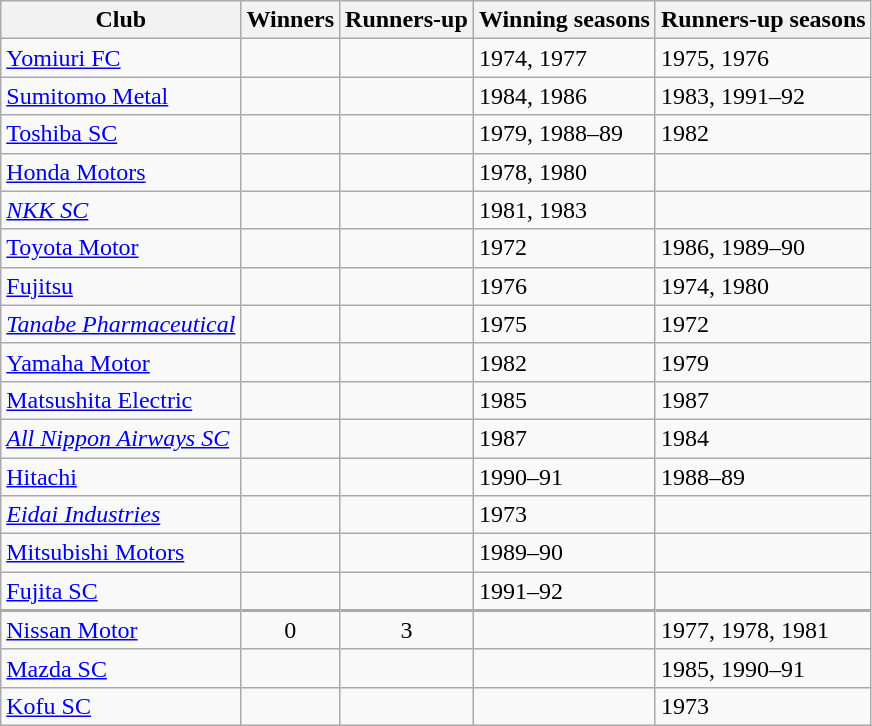<table class="wikitable">
<tr>
<th>Club</th>
<th>Winners</th>
<th>Runners-up</th>
<th>Winning seasons</th>
<th>Runners-up seasons</th>
</tr>
<tr>
<td><a href='#'>Yomiuri FC</a></td>
<td></td>
<td></td>
<td>1974, 1977</td>
<td>1975, 1976</td>
</tr>
<tr>
<td><a href='#'>Sumitomo Metal</a></td>
<td></td>
<td></td>
<td>1984, 1986</td>
<td>1983, 1991–92</td>
</tr>
<tr>
<td><a href='#'>Toshiba SC</a></td>
<td></td>
<td></td>
<td>1979, 1988–89</td>
<td>1982</td>
</tr>
<tr>
<td><a href='#'>Honda Motors</a></td>
<td></td>
<td></td>
<td>1978, 1980</td>
<td></td>
</tr>
<tr>
<td><em><a href='#'>NKK SC</a></em></td>
<td></td>
<td></td>
<td>1981, 1983</td>
<td></td>
</tr>
<tr>
<td><a href='#'>Toyota Motor</a></td>
<td></td>
<td></td>
<td>1972</td>
<td>1986, 1989–90</td>
</tr>
<tr>
<td><a href='#'>Fujitsu</a></td>
<td></td>
<td></td>
<td>1976</td>
<td>1974, 1980</td>
</tr>
<tr>
<td><em><a href='#'>Tanabe Pharmaceutical</a></em></td>
<td></td>
<td></td>
<td>1975</td>
<td>1972</td>
</tr>
<tr>
<td><a href='#'>Yamaha Motor</a></td>
<td></td>
<td></td>
<td>1982</td>
<td>1979</td>
</tr>
<tr>
<td><a href='#'>Matsushita Electric</a></td>
<td></td>
<td></td>
<td>1985</td>
<td>1987</td>
</tr>
<tr>
<td><em><a href='#'>All Nippon Airways SC</a></em></td>
<td></td>
<td></td>
<td>1987</td>
<td>1984</td>
</tr>
<tr>
<td><a href='#'>Hitachi</a></td>
<td></td>
<td></td>
<td>1990–91</td>
<td>1988–89</td>
</tr>
<tr>
<td><em><a href='#'>Eidai Industries</a></em></td>
<td></td>
<td></td>
<td>1973</td>
<td></td>
</tr>
<tr>
<td><a href='#'>Mitsubishi Motors</a></td>
<td></td>
<td></td>
<td>1989–90</td>
<td></td>
</tr>
<tr>
<td><a href='#'>Fujita SC</a></td>
<td></td>
<td></td>
<td>1991–92</td>
<td></td>
</tr>
<tr>
<td style="border-top-width: 2px;"><a href='#'>Nissan Motor</a></td>
<td style="border-top-width: 2px;" align=center>0</td>
<td style="border-top-width: 2px;" align=center>3</td>
<td style="border-top-width: 2px;"></td>
<td style="border-top-width: 2px;">1977, 1978, 1981</td>
</tr>
<tr>
<td><a href='#'>Mazda SC</a></td>
<td></td>
<td></td>
<td></td>
<td>1985, 1990–91</td>
</tr>
<tr>
<td><a href='#'>Kofu SC</a></td>
<td></td>
<td></td>
<td></td>
<td>1973</td>
</tr>
</table>
